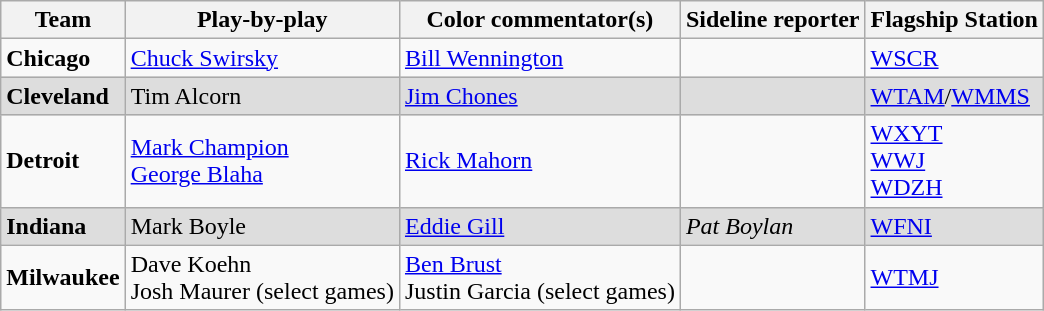<table class="wikitable">
<tr>
<th>Team</th>
<th>Play-by-play</th>
<th>Color commentator(s)</th>
<th>Sideline reporter</th>
<th>Flagship Station</th>
</tr>
<tr>
<td><strong>Chicago</strong></td>
<td><a href='#'>Chuck Swirsky</a></td>
<td><a href='#'>Bill Wennington</a></td>
<td></td>
<td><a href='#'>WSCR</a></td>
</tr>
<tr style="background:#ddd;">
<td><strong>Cleveland</strong></td>
<td>Tim Alcorn</td>
<td><a href='#'>Jim Chones</a></td>
<td></td>
<td><a href='#'>WTAM</a>/<a href='#'>WMMS</a></td>
</tr>
<tr>
<td><strong>Detroit</strong></td>
<td><a href='#'>Mark Champion</a> <br><a href='#'>George Blaha</a> </td>
<td><a href='#'>Rick Mahorn</a></td>
<td></td>
<td><a href='#'>WXYT</a><br><a href='#'>WWJ</a><br><a href='#'>WDZH</a> </td>
</tr>
<tr style="background:#ddd;">
<td><strong>Indiana</strong></td>
<td>Mark Boyle</td>
<td><a href='#'>Eddie Gill</a></td>
<td><em>Pat Boylan</em></td>
<td><a href='#'>WFNI</a></td>
</tr>
<tr>
<td><strong>Milwaukee</strong></td>
<td>Dave Koehn<br>Josh Maurer (select games)</td>
<td><a href='#'>Ben Brust</a>  <br> Justin Garcia (select games)</td>
<td></td>
<td><a href='#'>WTMJ</a></td>
</tr>
</table>
